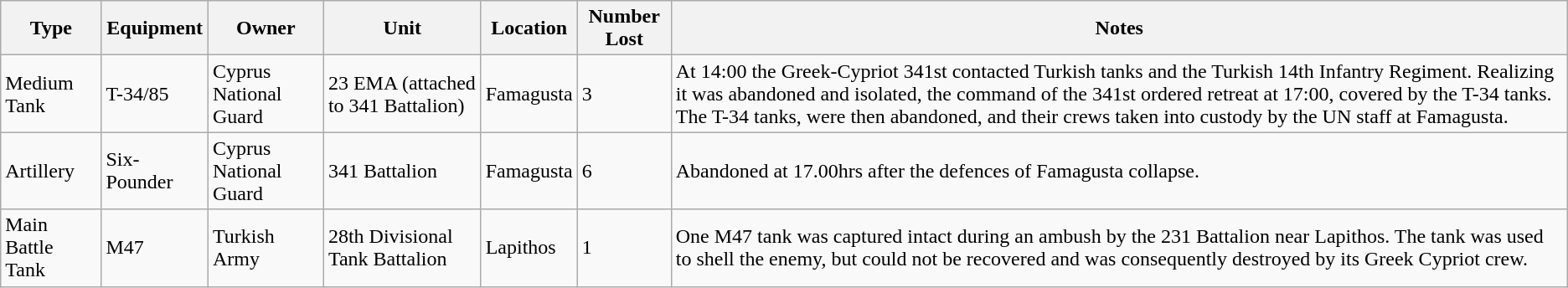<table class="wikitable">
<tr>
<th>Type</th>
<th>Equipment</th>
<th>Owner</th>
<th>Unit</th>
<th>Location</th>
<th>Number Lost</th>
<th>Notes</th>
</tr>
<tr>
<td>Medium Tank</td>
<td>T-34/85</td>
<td>Cyprus National Guard</td>
<td>23 ΕΜΑ (attached to 341 Battalion)</td>
<td>Famagusta</td>
<td>3</td>
<td>At 14:00 the Greek-Cypriot 341st contacted Turkish tanks and the Turkish 14th Infantry Regiment. Realizing it was abandoned and isolated, the command of the 341st ordered retreat at 17:00, covered by the T-34 tanks. The T-34 tanks, were then abandoned, and their crews taken into custody by the UN staff at Famagusta.</td>
</tr>
<tr>
<td>Artillery</td>
<td>Six-Pounder</td>
<td>Cyprus National Guard</td>
<td>341 Battalion</td>
<td>Famagusta</td>
<td>6</td>
<td>Abandoned at 17.00hrs after the defences of Famagusta collapse.</td>
</tr>
<tr>
<td>Main Battle Tank</td>
<td>M47</td>
<td>Turkish Army</td>
<td>28th Divisional Tank Battalion</td>
<td>Lapithos</td>
<td>1</td>
<td>One M47 tank was captured intact during an ambush by the 231 Battalion near Lapithos. The tank was used to shell the enemy, but could not be recovered and was consequently destroyed by its Greek Cypriot crew.</td>
</tr>
</table>
